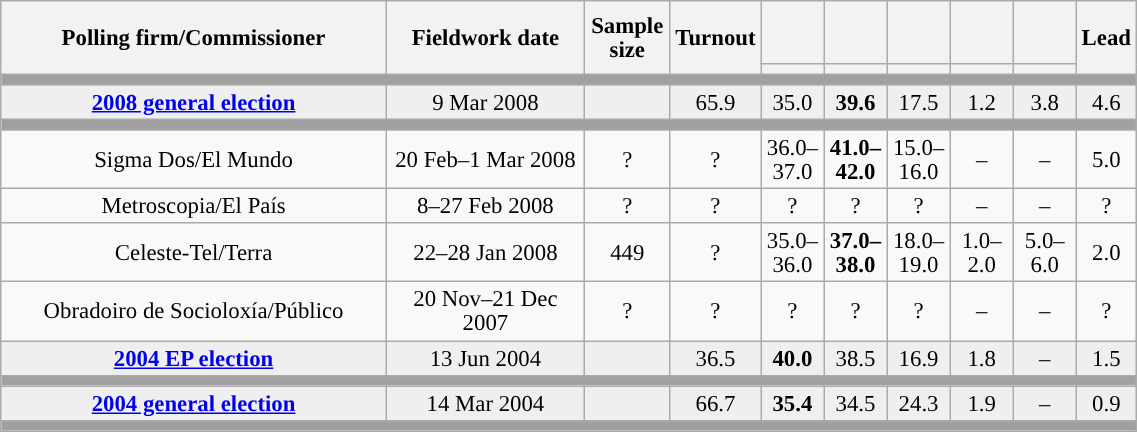<table class="wikitable collapsible collapsed" style="text-align:center; font-size:95%; line-height:16px;">
<tr style="height:42px;">
<th style="width:250px;" rowspan="2">Polling firm/Commissioner</th>
<th style="width:125px;" rowspan="2">Fieldwork date</th>
<th style="width:50px;" rowspan="2">Sample size</th>
<th style="width:45px;" rowspan="2">Turnout</th>
<th style="width:35px;"></th>
<th style="width:35px;"></th>
<th style="width:35px;"></th>
<th style="width:35px;"></th>
<th style="width:35px;"></th>
<th style="width:30px;" rowspan="2">Lead</th>
</tr>
<tr>
<th style="color:inherit;background:"></th>
<th style="color:inherit;background:"></th>
<th style="color:inherit;background:"></th>
<th style="color:inherit;background:"></th>
<th style="color:inherit;background:"></th>
</tr>
<tr>
<td colspan="10" style="background:#A0A0A0"></td>
</tr>
<tr style="background:#EFEFEF;">
<td><strong><a href='#'>2008 general election</a></strong></td>
<td>9 Mar 2008</td>
<td></td>
<td>65.9</td>
<td>35.0<br></td>
<td><strong>39.6</strong><br></td>
<td>17.5<br></td>
<td>1.2<br></td>
<td>3.8<br></td>
<td style="background:">4.6</td>
</tr>
<tr>
<td colspan="10" style="background:#A0A0A0"></td>
</tr>
<tr>
<td>Sigma Dos/El Mundo</td>
<td>20 Feb–1 Mar 2008</td>
<td>?</td>
<td>?</td>
<td>36.0–<br>37.0<br></td>
<td><strong>41.0–<br>42.0</strong><br></td>
<td>15.0–<br>16.0<br></td>
<td>–</td>
<td>–</td>
<td style="background:">5.0</td>
</tr>
<tr>
<td>Metroscopia/El País</td>
<td>8–27 Feb 2008</td>
<td>?</td>
<td>?</td>
<td>?<br></td>
<td>?<br></td>
<td>?<br></td>
<td>–</td>
<td>–</td>
<td style="background:">?</td>
</tr>
<tr>
<td>Celeste-Tel/Terra</td>
<td>22–28 Jan 2008</td>
<td>449</td>
<td>?</td>
<td>35.0–<br>36.0<br></td>
<td><strong>37.0–<br>38.0</strong><br></td>
<td>18.0–<br>19.0<br></td>
<td>1.0–<br>2.0<br></td>
<td>5.0–<br>6.0<br></td>
<td style="background:">2.0</td>
</tr>
<tr>
<td>Obradoiro de Socioloxía/Público</td>
<td>20 Nov–21 Dec 2007</td>
<td>?</td>
<td>?</td>
<td>?<br></td>
<td>?<br></td>
<td>?<br></td>
<td>–</td>
<td>–</td>
<td style="background:">?</td>
</tr>
<tr style="background:#EFEFEF;">
<td><strong><a href='#'>2004 EP election</a></strong></td>
<td>13 Jun 2004</td>
<td></td>
<td>36.5</td>
<td><strong>40.0</strong><br></td>
<td>38.5<br></td>
<td>16.9<br></td>
<td>1.8<br></td>
<td>–</td>
<td style="background:">1.5</td>
</tr>
<tr>
<td colspan="10" style="background:#A0A0A0"></td>
</tr>
<tr style="background:#EFEFEF;">
<td><strong><a href='#'>2004 general election</a></strong></td>
<td>14 Mar 2004</td>
<td></td>
<td>66.7</td>
<td><strong>35.4</strong><br></td>
<td>34.5<br></td>
<td>24.3<br></td>
<td>1.9<br></td>
<td>–</td>
<td style="background:">0.9</td>
</tr>
<tr>
<td colspan="10" style="background:#A0A0A0"></td>
</tr>
</table>
